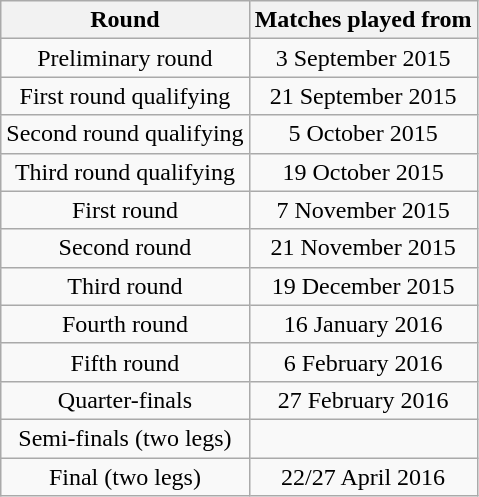<table class="wikitable">
<tr>
<th>Round</th>
<th>Matches played from</th>
</tr>
<tr align=center>
<td>Preliminary round</td>
<td>3 September 2015</td>
</tr>
<tr align=center>
<td>First round qualifying</td>
<td>21 September 2015</td>
</tr>
<tr align=center>
<td>Second round qualifying</td>
<td>5 October 2015</td>
</tr>
<tr align=center>
<td>Third round qualifying</td>
<td>19 October 2015</td>
</tr>
<tr align=center>
<td>First round</td>
<td>7 November 2015</td>
</tr>
<tr align=center>
<td>Second round</td>
<td>21 November 2015</td>
</tr>
<tr align=center>
<td>Third round</td>
<td>19 December 2015</td>
</tr>
<tr align=center>
<td>Fourth round</td>
<td>16 January 2016</td>
</tr>
<tr align=center>
<td>Fifth round</td>
<td>6 February 2016</td>
</tr>
<tr align=center>
<td>Quarter-finals</td>
<td>27 February 2016</td>
</tr>
<tr align=center>
<td>Semi-finals (two legs)</td>
<td></td>
</tr>
<tr align=center>
<td>Final (two legs)</td>
<td>22/27 April 2016</td>
</tr>
</table>
